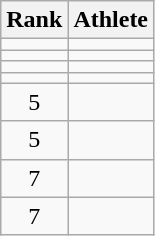<table class="wikitable" style="text-align:center">
<tr>
<th>Rank</th>
<th>Athlete</th>
</tr>
<tr>
<td></td>
<td align="left"></td>
</tr>
<tr>
<td></td>
<td align="left"></td>
</tr>
<tr>
<td></td>
<td align="left"></td>
</tr>
<tr>
<td></td>
<td align="left"></td>
</tr>
<tr>
<td>5</td>
<td align="left"></td>
</tr>
<tr>
<td>5</td>
<td align="left"></td>
</tr>
<tr>
<td>7</td>
<td align="left"></td>
</tr>
<tr>
<td>7</td>
<td align="left"></td>
</tr>
</table>
